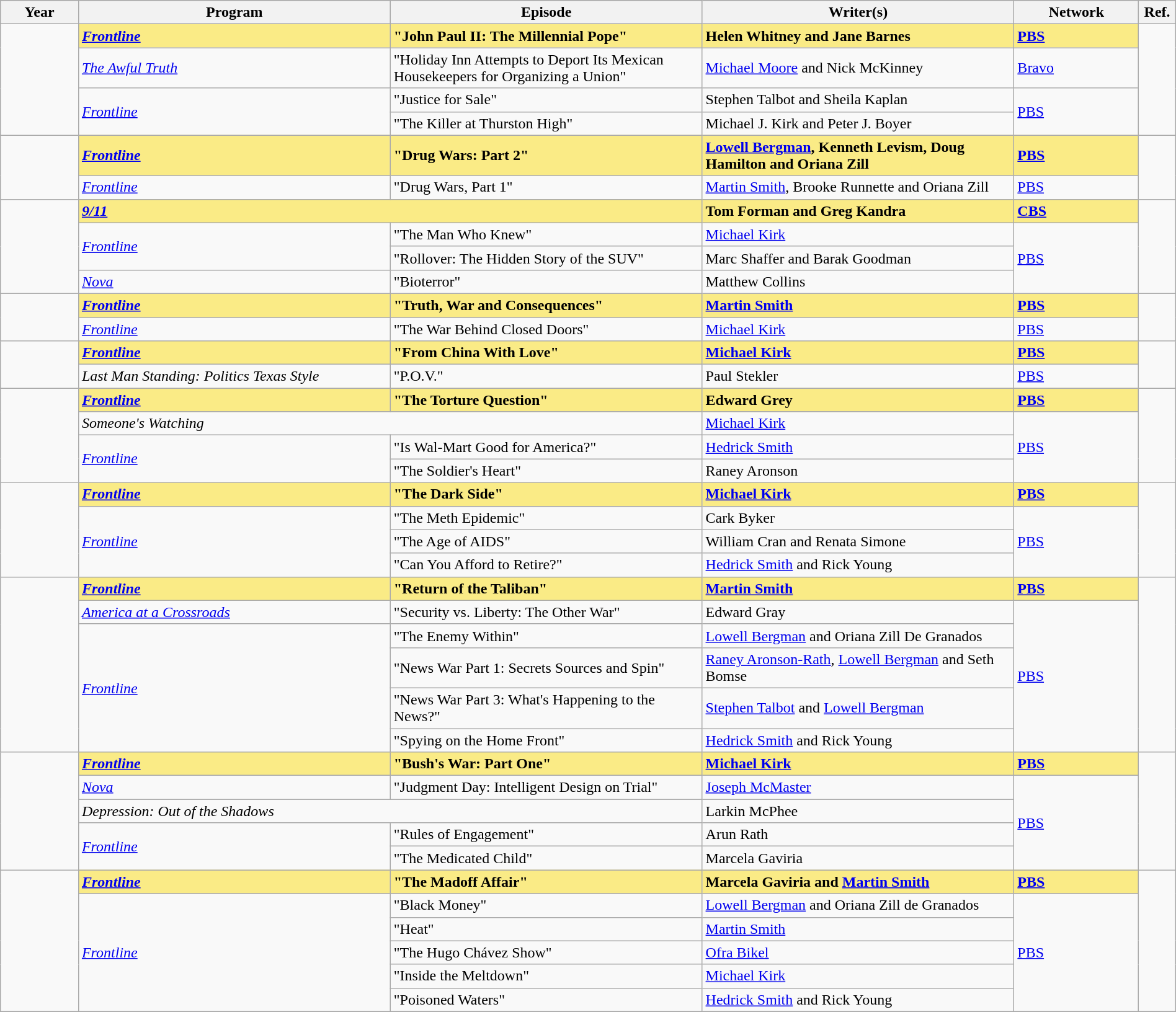<table class="wikitable" style="width:100%">
<tr bgcolor="#CCCCCC" align="center">
<th width="5%">Year</th>
<th width="20%">Program</th>
<th width="20%">Episode</th>
<th width="20%">Writer(s)</th>
<th width="8%">Network</th>
<th width="1%">Ref.</th>
</tr>
<tr>
<td rowspan=4></td>
<td style="background:#FAEB86;"><strong><em><a href='#'>Frontline</a></em></strong></td>
<td style="background:#FAEB86;"><strong>"John Paul II: The Millennial Pope"</strong></td>
<td style="background:#FAEB86;"><strong>Helen Whitney and Jane Barnes</strong></td>
<td style="background:#FAEB86;"><strong><a href='#'>PBS</a></strong></td>
<td rowspan=4 style="text-align:center;"></td>
</tr>
<tr>
<td><em><a href='#'>The Awful Truth</a></em></td>
<td>"Holiday Inn Attempts to Deport Its Mexican Housekeepers for Organizing a Union"</td>
<td><a href='#'>Michael Moore</a> and Nick McKinney</td>
<td><a href='#'>Bravo</a></td>
</tr>
<tr>
<td rowspan="2"><em><a href='#'>Frontline</a></em></td>
<td>"Justice for Sale"</td>
<td>Stephen Talbot and Sheila Kaplan</td>
<td rowspan="2"><a href='#'>PBS</a></td>
</tr>
<tr>
<td>"The Killer at Thurston High"</td>
<td>Michael J. Kirk and Peter J. Boyer</td>
</tr>
<tr>
<td rowspan=2></td>
<td style="background:#FAEB86;"><strong><em><a href='#'>Frontline</a></em></strong></td>
<td style="background:#FAEB86;"><strong>"Drug Wars: Part 2"</strong></td>
<td style="background:#FAEB86;"><strong><a href='#'>Lowell Bergman</a>, Kenneth Levism, Doug Hamilton and Oriana Zill</strong></td>
<td style="background:#FAEB86;"><strong><a href='#'>PBS</a></strong></td>
<td rowspan=2 style="text-align:center;"></td>
</tr>
<tr>
<td><em><a href='#'>Frontline</a></em></td>
<td>"Drug Wars, Part 1"</td>
<td><a href='#'>Martin Smith</a>, Brooke Runnette and Oriana Zill</td>
<td><a href='#'>PBS</a></td>
</tr>
<tr>
<td rowspan=4></td>
<td colspan="2" style="background:#FAEB86;"><strong><em><a href='#'>9/11</a></em></strong></td>
<td style="background:#FAEB86;"><strong>Tom Forman and Greg Kandra</strong></td>
<td style="background:#FAEB86;"><strong><a href='#'>CBS</a></strong></td>
<td rowspan=4 style="text-align:center;"></td>
</tr>
<tr>
<td rowspan="2"><em><a href='#'>Frontline</a></em></td>
<td>"The Man Who Knew"</td>
<td><a href='#'>Michael Kirk</a></td>
<td rowspan="3"><a href='#'>PBS</a></td>
</tr>
<tr>
<td>"Rollover: The Hidden Story of the SUV"</td>
<td>Marc Shaffer and Barak Goodman</td>
</tr>
<tr>
<td><em><a href='#'>Nova</a></em></td>
<td>"Bioterror"</td>
<td>Matthew Collins</td>
</tr>
<tr>
<td rowspan=2></td>
<td style="background:#FAEB86;"><strong><em><a href='#'>Frontline</a></em></strong></td>
<td style="background:#FAEB86;"><strong>"Truth, War and Consequences"</strong></td>
<td style="background:#FAEB86;"><strong><a href='#'>Martin Smith</a></strong></td>
<td style="background:#FAEB86;"><strong><a href='#'>PBS</a></strong></td>
<td rowspan=2 style="text-align:center;"></td>
</tr>
<tr>
<td><em><a href='#'>Frontline</a></em></td>
<td>"The War Behind Closed Doors"</td>
<td><a href='#'>Michael Kirk</a></td>
<td><a href='#'>PBS</a></td>
</tr>
<tr>
<td rowspan=2></td>
<td style="background:#FAEB86;"><strong><em><a href='#'>Frontline</a></em></strong></td>
<td style="background:#FAEB86;"><strong>"From China With Love"</strong></td>
<td style="background:#FAEB86;"><strong><a href='#'>Michael Kirk</a></strong></td>
<td style="background:#FAEB86;"><strong><a href='#'>PBS</a></strong></td>
<td rowspan=2 style="text-align:center;"></td>
</tr>
<tr>
<td><em>Last Man Standing: Politics Texas Style</em></td>
<td>"P.O.V."</td>
<td>Paul Stekler</td>
<td><a href='#'>PBS</a></td>
</tr>
<tr>
<td rowspan=4></td>
<td style="background:#FAEB86;"><strong><em><a href='#'>Frontline</a></em></strong></td>
<td style="background:#FAEB86;"><strong>"The Torture Question"</strong></td>
<td style="background:#FAEB86;"><strong>Edward Grey</strong></td>
<td style="background:#FAEB86;"><strong><a href='#'>PBS</a></strong></td>
<td rowspan=4 style="text-align:center;"></td>
</tr>
<tr>
<td colspan="2"><em>Someone's Watching</em></td>
<td><a href='#'>Michael Kirk</a></td>
<td rowspan="3"><a href='#'>PBS</a></td>
</tr>
<tr>
<td rowspan="2"><em><a href='#'>Frontline</a></em></td>
<td>"Is Wal-Mart Good for America?"</td>
<td><a href='#'>Hedrick Smith</a></td>
</tr>
<tr>
<td>"The Soldier's Heart"</td>
<td>Raney Aronson</td>
</tr>
<tr>
<td rowspan=4></td>
<td style="background:#FAEB86;"><strong><em><a href='#'>Frontline</a></em></strong></td>
<td style="background:#FAEB86;"><strong>"The Dark Side"</strong></td>
<td style="background:#FAEB86;"><strong><a href='#'>Michael Kirk</a></strong></td>
<td style="background:#FAEB86;"><strong><a href='#'>PBS</a></strong></td>
<td rowspan=4 style="text-align:center;"></td>
</tr>
<tr>
<td rowspan="3"><em><a href='#'>Frontline</a></em></td>
<td>"The Meth Epidemic"</td>
<td>Cark Byker</td>
<td rowspan="3"><a href='#'>PBS</a></td>
</tr>
<tr>
<td>"The Age of AIDS"</td>
<td>William Cran and Renata Simone</td>
</tr>
<tr>
<td>"Can You Afford to Retire?"</td>
<td><a href='#'>Hedrick Smith</a> and Rick Young</td>
</tr>
<tr>
<td rowspan=6></td>
<td style="background:#FAEB86;"><strong><em><a href='#'>Frontline</a></em></strong></td>
<td style="background:#FAEB86;"><strong>"Return of the Taliban"</strong></td>
<td style="background:#FAEB86;"><strong><a href='#'>Martin Smith</a></strong></td>
<td style="background:#FAEB86;"><strong><a href='#'>PBS</a></strong></td>
<td rowspan=6 style="text-align:center;"></td>
</tr>
<tr>
<td><em><a href='#'>America at a Crossroads</a></em></td>
<td>"Security vs. Liberty: The Other War"</td>
<td>Edward Gray</td>
<td rowspan="5"><a href='#'>PBS</a></td>
</tr>
<tr>
<td rowspan="4"><em><a href='#'>Frontline</a></em></td>
<td>"The Enemy Within"</td>
<td><a href='#'>Lowell Bergman</a> and Oriana Zill De Granados</td>
</tr>
<tr>
<td>"News War Part 1: Secrets Sources and Spin"</td>
<td><a href='#'>Raney Aronson-Rath</a>, <a href='#'>Lowell Bergman</a> and Seth Bomse</td>
</tr>
<tr>
<td>"News War Part 3: What's Happening to the News?"</td>
<td><a href='#'>Stephen Talbot</a> and <a href='#'>Lowell Bergman</a></td>
</tr>
<tr>
<td>"Spying on the Home Front"</td>
<td><a href='#'>Hedrick Smith</a> and Rick Young</td>
</tr>
<tr>
<td rowspan=5></td>
<td style="background:#FAEB86;"><strong><em><a href='#'>Frontline</a></em></strong></td>
<td style="background:#FAEB86;"><strong>"Bush's War: Part One"</strong></td>
<td style="background:#FAEB86;"><strong><a href='#'>Michael Kirk</a></strong></td>
<td style="background:#FAEB86;"><strong><a href='#'>PBS</a></strong></td>
<td rowspan=5 style="text-align:center;"></td>
</tr>
<tr>
<td><em><a href='#'>Nova</a></em></td>
<td>"Judgment Day: Intelligent Design on Trial"</td>
<td><a href='#'>Joseph McMaster</a></td>
<td rowspan="4"><a href='#'>PBS</a></td>
</tr>
<tr>
<td colspan="2"><em>Depression: Out of the Shadows</em></td>
<td>Larkin McPhee</td>
</tr>
<tr>
<td rowspan="2"><em><a href='#'>Frontline</a></em></td>
<td>"Rules of Engagement"</td>
<td>Arun Rath</td>
</tr>
<tr>
<td>"The Medicated Child"</td>
<td>Marcela Gaviria</td>
</tr>
<tr>
<td rowspan=6></td>
<td style="background:#FAEB86;"><strong><em><a href='#'>Frontline</a></em></strong></td>
<td style="background:#FAEB86;"><strong>"The Madoff Affair"</strong></td>
<td style="background:#FAEB86;"><strong>Marcela Gaviria and <a href='#'>Martin Smith</a></strong></td>
<td style="background:#FAEB86;"><strong><a href='#'>PBS</a></strong></td>
<td rowspan=6 style="text-align:center;"></td>
</tr>
<tr>
<td rowspan="5"><em><a href='#'>Frontline</a></em></td>
<td>"Black Money"</td>
<td><a href='#'>Lowell Bergman</a> and Oriana Zill de Granados</td>
<td rowspan="5"><a href='#'>PBS</a></td>
</tr>
<tr>
<td>"Heat"</td>
<td><a href='#'>Martin Smith</a></td>
</tr>
<tr>
<td>"The Hugo Chávez Show"</td>
<td><a href='#'>Ofra Bikel</a></td>
</tr>
<tr>
<td>"Inside the Meltdown"</td>
<td><a href='#'>Michael Kirk</a></td>
</tr>
<tr>
<td>"Poisoned Waters"</td>
<td><a href='#'>Hedrick Smith</a> and Rick Young</td>
</tr>
<tr>
</tr>
</table>
